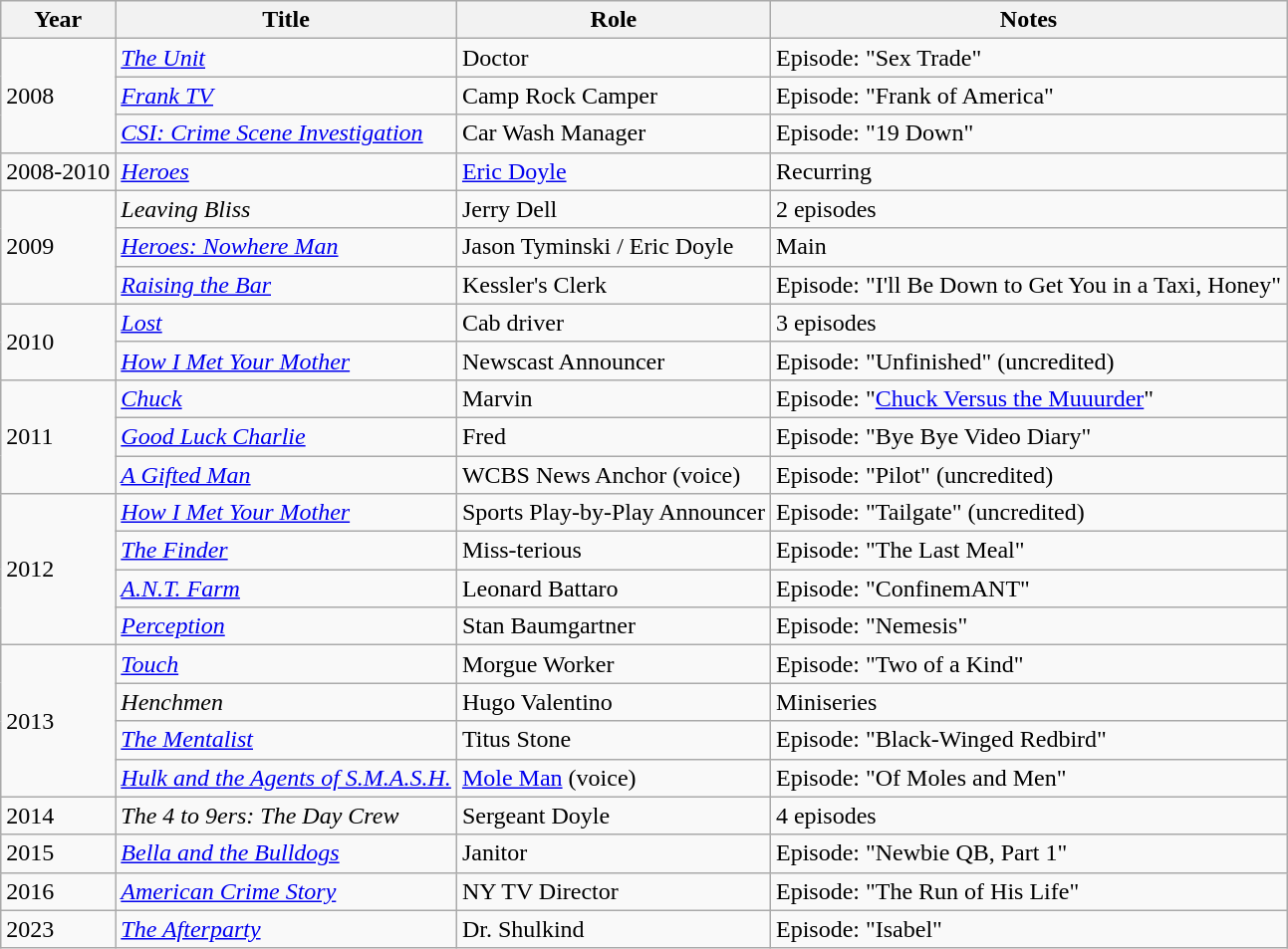<table class="wikitable sortable">
<tr>
<th>Year</th>
<th>Title</th>
<th>Role</th>
<th>Notes</th>
</tr>
<tr>
<td rowspan="3">2008</td>
<td><em><a href='#'>The Unit</a></em></td>
<td>Doctor</td>
<td>Episode: "Sex Trade"</td>
</tr>
<tr>
<td><em><a href='#'>Frank TV</a></em></td>
<td>Camp Rock Camper</td>
<td>Episode: "Frank of America"</td>
</tr>
<tr>
<td><em><a href='#'>CSI: Crime Scene Investigation</a></em></td>
<td>Car Wash Manager</td>
<td>Episode: "19 Down"</td>
</tr>
<tr>
<td rowspan="1">2008-2010</td>
<td><em><a href='#'>Heroes</a></em></td>
<td><a href='#'>Eric Doyle</a></td>
<td>Recurring</td>
</tr>
<tr>
<td rowspan="3">2009</td>
<td><em>Leaving Bliss</em></td>
<td>Jerry Dell</td>
<td>2 episodes</td>
</tr>
<tr>
<td><em><a href='#'>Heroes: Nowhere Man</a></em></td>
<td>Jason Tyminski / Eric Doyle</td>
<td>Main</td>
</tr>
<tr>
<td><em><a href='#'>Raising the Bar</a></em></td>
<td>Kessler's Clerk</td>
<td>Episode: "I'll Be Down to Get You in a Taxi, Honey"</td>
</tr>
<tr>
<td rowspan="2">2010</td>
<td><em><a href='#'>Lost</a></em></td>
<td>Cab driver</td>
<td>3 episodes</td>
</tr>
<tr>
<td><em><a href='#'>How I Met Your Mother</a></em></td>
<td>Newscast Announcer</td>
<td>Episode: "Unfinished" (uncredited)</td>
</tr>
<tr>
<td rowspan="3">2011</td>
<td><em><a href='#'>Chuck</a></em></td>
<td>Marvin</td>
<td>Episode: "<a href='#'>Chuck Versus the Muuurder</a>"</td>
</tr>
<tr>
<td><em><a href='#'>Good Luck Charlie</a></em></td>
<td>Fred</td>
<td>Episode: "Bye Bye Video Diary"</td>
</tr>
<tr>
<td><em><a href='#'>A Gifted Man</a></em></td>
<td>WCBS News Anchor (voice)</td>
<td>Episode: "Pilot" (uncredited)</td>
</tr>
<tr>
<td rowspan="4">2012</td>
<td><em><a href='#'>How I Met Your Mother</a></em></td>
<td>Sports Play-by-Play Announcer</td>
<td>Episode: "Tailgate" (uncredited)</td>
</tr>
<tr>
<td><em><a href='#'>The Finder</a></em></td>
<td>Miss-terious</td>
<td>Episode: "The Last Meal"</td>
</tr>
<tr>
<td><em><a href='#'>A.N.T. Farm</a></em></td>
<td>Leonard Battaro</td>
<td>Episode: "ConfinemANT"</td>
</tr>
<tr>
<td><em><a href='#'>Perception</a></em></td>
<td>Stan Baumgartner</td>
<td>Episode: "Nemesis"</td>
</tr>
<tr>
<td rowspan="4">2013</td>
<td><em><a href='#'>Touch</a></em></td>
<td>Morgue Worker</td>
<td>Episode: "Two of a Kind"</td>
</tr>
<tr>
<td><em>Henchmen</em></td>
<td>Hugo Valentino</td>
<td>Miniseries</td>
</tr>
<tr>
<td><em><a href='#'>The Mentalist</a></em></td>
<td>Titus Stone</td>
<td>Episode: "Black-Winged Redbird"</td>
</tr>
<tr>
<td><em><a href='#'>Hulk and the Agents of S.M.A.S.H.</a></em></td>
<td><a href='#'>Mole Man</a> (voice)</td>
<td>Episode: "Of Moles and Men"</td>
</tr>
<tr>
<td>2014</td>
<td><em>The 4 to 9ers: The Day Crew</em></td>
<td>Sergeant Doyle</td>
<td>4 episodes</td>
</tr>
<tr>
<td>2015</td>
<td><em><a href='#'>Bella and the Bulldogs</a></em></td>
<td>Janitor</td>
<td>Episode: "Newbie QB, Part 1"</td>
</tr>
<tr>
<td>2016</td>
<td><em><a href='#'>American Crime Story</a></em></td>
<td>NY TV Director</td>
<td>Episode: "The Run of His Life"</td>
</tr>
<tr>
<td>2023</td>
<td><em><a href='#'> The Afterparty</a></em></td>
<td>Dr. Shulkind</td>
<td>Episode: "Isabel"</td>
</tr>
</table>
